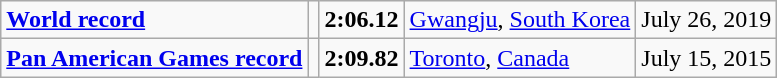<table class="wikitable">
<tr>
<td><strong><a href='#'>World record</a></strong></td>
<td></td>
<td><strong>2:06.12</strong></td>
<td><a href='#'>Gwangju</a>, <a href='#'>South Korea</a></td>
<td>July 26, 2019</td>
</tr>
<tr>
<td><strong><a href='#'>Pan American Games record</a></strong></td>
<td></td>
<td><strong>2:09.82</strong></td>
<td><a href='#'>Toronto</a>, <a href='#'>Canada</a></td>
<td>July 15, 2015</td>
</tr>
</table>
